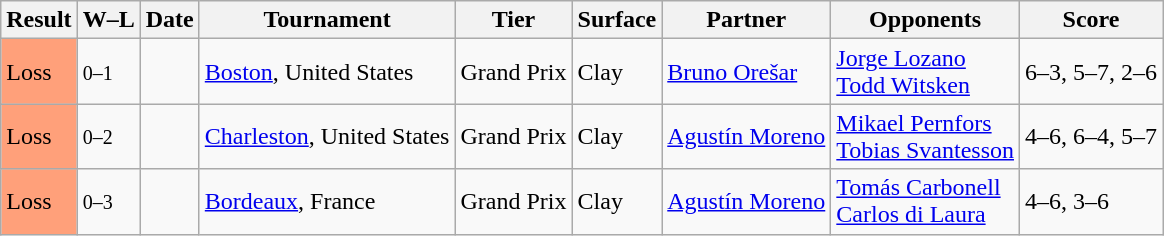<table class="sortable wikitable">
<tr>
<th>Result</th>
<th class="unsortable">W–L</th>
<th>Date</th>
<th>Tournament</th>
<th>Tier</th>
<th>Surface</th>
<th>Partner</th>
<th>Opponents</th>
<th class="unsortable">Score</th>
</tr>
<tr>
<td style="background:#ffa07a;">Loss</td>
<td><small>0–1</small></td>
<td><a href='#'></a></td>
<td><a href='#'>Boston</a>, United States</td>
<td>Grand Prix</td>
<td>Clay</td>
<td> <a href='#'>Bruno Orešar</a></td>
<td> <a href='#'>Jorge Lozano</a> <br>  <a href='#'>Todd Witsken</a></td>
<td>6–3, 5–7, 2–6</td>
</tr>
<tr>
<td style="background:#ffa07a;">Loss</td>
<td><small>0–2</small></td>
<td><a href='#'></a></td>
<td><a href='#'>Charleston</a>, United States</td>
<td>Grand Prix</td>
<td>Clay</td>
<td> <a href='#'>Agustín Moreno</a></td>
<td> <a href='#'>Mikael Pernfors</a> <br>  <a href='#'>Tobias Svantesson</a></td>
<td>4–6, 6–4, 5–7</td>
</tr>
<tr>
<td style="background:#ffa07a;">Loss</td>
<td><small>0–3</small></td>
<td><a href='#'></a></td>
<td><a href='#'>Bordeaux</a>, France</td>
<td>Grand Prix</td>
<td>Clay</td>
<td> <a href='#'>Agustín Moreno</a></td>
<td> <a href='#'>Tomás Carbonell</a> <br>  <a href='#'>Carlos di Laura</a></td>
<td>4–6, 3–6</td>
</tr>
</table>
